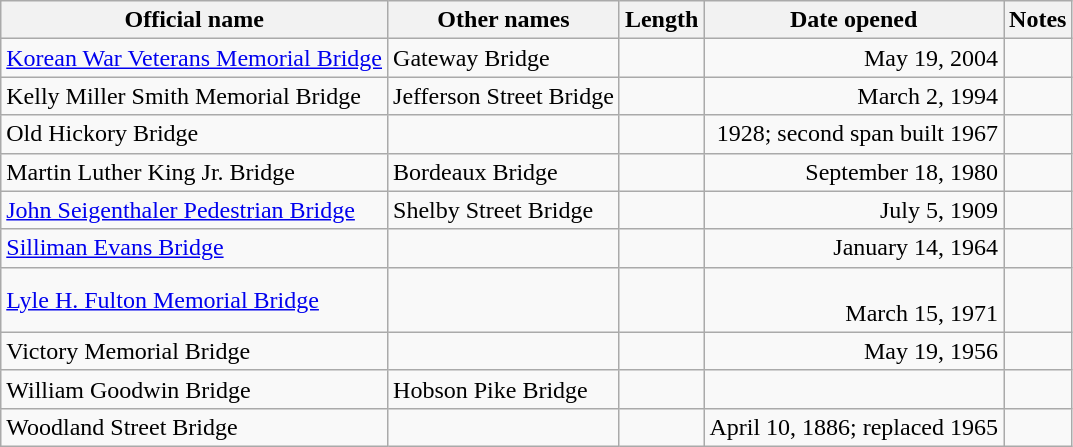<table class="wikitable">
<tr ">
<th>Official name</th>
<th>Other names</th>
<th>Length</th>
<th>Date opened</th>
<th>Notes</th>
</tr>
<tr>
<td><a href='#'>Korean War Veterans Memorial Bridge</a></td>
<td>Gateway Bridge</td>
<td style="text-align:right;"></td>
<td style="text-align:right;">May 19, 2004</td>
<td></td>
</tr>
<tr>
<td>Kelly Miller Smith Memorial Bridge</td>
<td>Jefferson Street Bridge</td>
<td style="text-align:right;"></td>
<td style="text-align:right;">March 2, 1994</td>
<td></td>
</tr>
<tr>
<td>Old Hickory Bridge</td>
<td></td>
<td style="text-align:right;"></td>
<td style="text-align:right;">1928; second span built 1967</td>
<td></td>
</tr>
<tr>
<td>Martin Luther King Jr. Bridge</td>
<td>Bordeaux Bridge</td>
<td style="text-align:right;"></td>
<td style="text-align:right;">September 18, 1980</td>
<td></td>
</tr>
<tr>
<td><a href='#'>John Seigenthaler Pedestrian Bridge</a></td>
<td>Shelby Street Bridge</td>
<td style="text-align:right;"></td>
<td style="text-align:right;">July 5, 1909</td>
<td></td>
</tr>
<tr>
<td><a href='#'>Silliman Evans Bridge</a></td>
<td></td>
<td style="text-align:right;"></td>
<td style="text-align:right;">January 14, 1964</td>
<td></td>
</tr>
<tr>
<td><a href='#'>Lyle H. Fulton Memorial Bridge</a></td>
<td></td>
<td style="text-align:right;"></td>
<td style="text-align:right;"><br>March 15, 1971</td>
<td></td>
</tr>
<tr>
<td>Victory Memorial Bridge</td>
<td></td>
<td style="text-align:right;"></td>
<td style="text-align:right;">May 19, 1956</td>
<td></td>
</tr>
<tr>
<td>William Goodwin Bridge</td>
<td>Hobson Pike Bridge</td>
<td style="text-align:right;"></td>
<td style="text-align:right;"></td>
<td></td>
</tr>
<tr>
<td>Woodland Street Bridge</td>
<td></td>
<td style="text-align:right;"></td>
<td style="text-align:right;">April 10, 1886; replaced 1965</td>
<td></td>
</tr>
</table>
